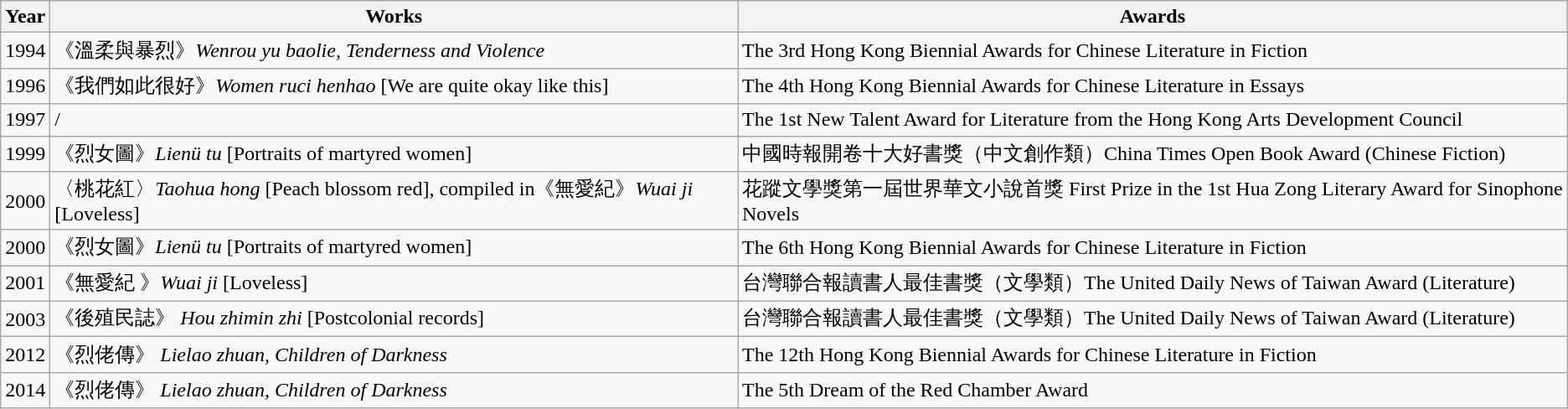<table class="wikitable">
<tr>
<th>Year</th>
<th>Works</th>
<th>Awards</th>
</tr>
<tr>
<td>1994</td>
<td>《溫柔與暴烈》<em>Wenrou yu baolie, Tenderness and Violence</em></td>
<td>The 3rd Hong Kong Biennial Awards for Chinese Literature in Fiction</td>
</tr>
<tr>
<td>1996</td>
<td>《我們如此很好》<em>Women ruci henhao</em> [We are quite okay like this]</td>
<td>The 4th Hong Kong Biennial Awards for Chinese Literature in Essays</td>
</tr>
<tr>
<td>1997</td>
<td>/</td>
<td>The 1st New Talent Award for Literature from the Hong Kong Arts Development Council</td>
</tr>
<tr>
<td>1999</td>
<td>《烈女圖》<em>Lienü tu</em> [Portraits of martyred women]</td>
<td>中國時報開卷十大好書獎（中文創作類）China Times Open Book Award (Chinese Fiction)</td>
</tr>
<tr>
<td>2000</td>
<td>〈桃花紅〉<em>Taohua hong</em> [Peach blossom red], compiled in《無愛紀》<em>Wuai ji</em> [Loveless]</td>
<td>花蹤文學獎第一屆世界華文小說首獎 First Prize in the 1st Hua Zong Literary Award for Sinophone Novels</td>
</tr>
<tr>
<td>2000</td>
<td>《烈女圖》<em>Lienü tu</em> [Portraits of martyred women]</td>
<td>The 6th Hong Kong Biennial Awards for Chinese Literature in Fiction</td>
</tr>
<tr>
<td>2001</td>
<td>《無愛紀 》<em>Wuai ji</em> [Loveless]</td>
<td>台灣聯合報讀書人最佳書獎（文學類）The United Daily News of Taiwan Award (Literature)</td>
</tr>
<tr>
<td>2003</td>
<td>《後殖民誌》 <em>Hou zhimin zhi</em> [Postcolonial records]</td>
<td>台灣聯合報讀書人最佳書獎（文學類）The United Daily News of Taiwan Award (Literature)</td>
</tr>
<tr>
<td>2012</td>
<td>《烈佬傳》 <em>Lielao zhuan, Children of Darkness</em></td>
<td>The 12th Hong Kong Biennial Awards for Chinese Literature in Fiction</td>
</tr>
<tr>
<td>2014</td>
<td>《烈佬傳》 <em>Lielao zhuan, Children of Darkness</em></td>
<td>The 5th Dream of the Red Chamber Award</td>
</tr>
</table>
